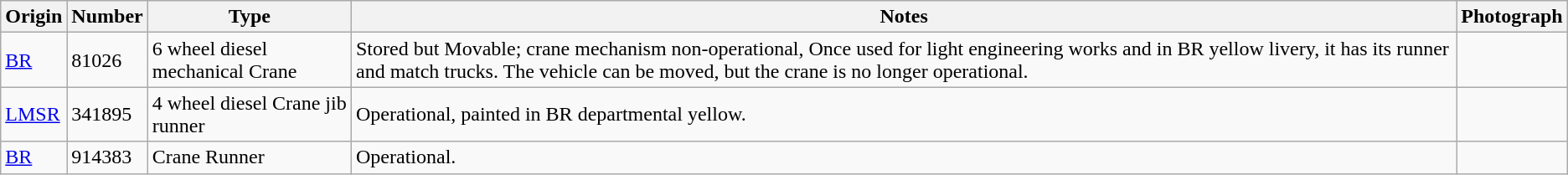<table class="wikitable">
<tr>
<th>Origin</th>
<th>Number</th>
<th>Type</th>
<th>Notes</th>
<th>Photograph</th>
</tr>
<tr>
<td><a href='#'>BR</a></td>
<td>81026</td>
<td>6 wheel diesel mechanical Crane</td>
<td>Stored but Movable; crane mechanism non-operational, Once used for light engineering works and in BR yellow livery, it has its runner and match trucks. The vehicle can be moved, but the crane is no longer operational.</td>
<td></td>
</tr>
<tr>
<td><a href='#'>LMSR</a></td>
<td>341895</td>
<td>4 wheel diesel Crane jib runner</td>
<td>Operational, painted in BR departmental yellow.</td>
<td></td>
</tr>
<tr>
<td><a href='#'>BR</a></td>
<td>914383</td>
<td>Crane Runner</td>
<td>Operational.</td>
<td></td>
</tr>
</table>
